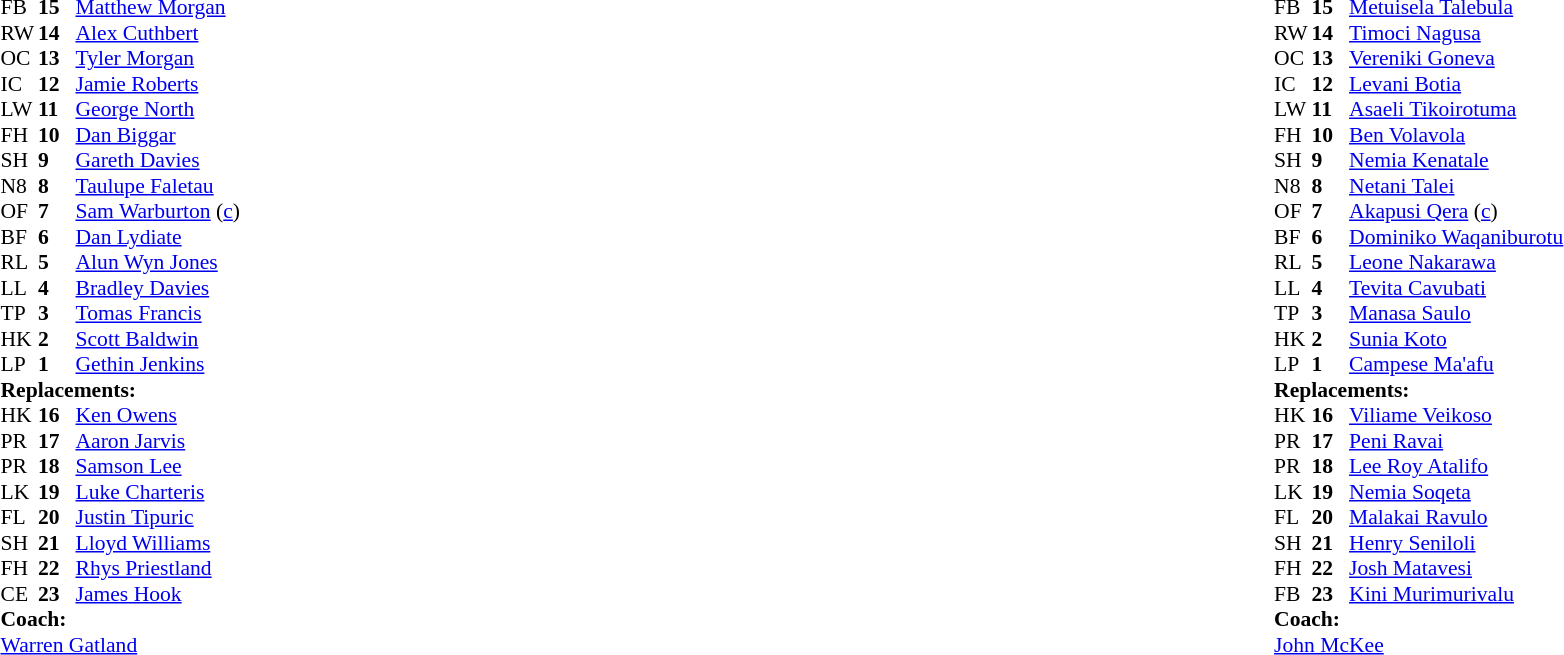<table style="width:100%">
<tr>
<td style="vertical-align:top; width:50%"><br><table style="font-size: 90%" cellspacing="0" cellpadding="0">
<tr>
<th width="25"></th>
<th width="25"></th>
</tr>
<tr>
<td>FB</td>
<td><strong>15</strong></td>
<td><a href='#'>Matthew Morgan</a></td>
<td></td>
<td></td>
</tr>
<tr>
<td>RW</td>
<td><strong>14</strong></td>
<td><a href='#'>Alex Cuthbert</a></td>
<td></td>
<td colspan=2></td>
</tr>
<tr>
<td>OC</td>
<td><strong>13</strong></td>
<td><a href='#'>Tyler Morgan</a></td>
</tr>
<tr>
<td>IC</td>
<td><strong>12</strong></td>
<td><a href='#'>Jamie Roberts</a></td>
</tr>
<tr>
<td>LW</td>
<td><strong>11</strong></td>
<td><a href='#'>George North</a></td>
</tr>
<tr>
<td>FH</td>
<td><strong>10</strong></td>
<td><a href='#'>Dan Biggar</a></td>
<td></td>
<td></td>
</tr>
<tr>
<td>SH</td>
<td><strong>9</strong></td>
<td><a href='#'>Gareth Davies</a></td>
</tr>
<tr>
<td>N8</td>
<td><strong>8</strong></td>
<td><a href='#'>Taulupe Faletau</a></td>
</tr>
<tr>
<td>OF</td>
<td><strong>7</strong></td>
<td><a href='#'>Sam Warburton</a> (<a href='#'>c</a>)</td>
</tr>
<tr>
<td>BF</td>
<td><strong>6</strong></td>
<td><a href='#'>Dan Lydiate</a></td>
<td></td>
<td></td>
</tr>
<tr>
<td>RL</td>
<td><strong>5</strong></td>
<td><a href='#'>Alun Wyn Jones</a></td>
</tr>
<tr>
<td>LL</td>
<td><strong>4</strong></td>
<td><a href='#'>Bradley Davies</a></td>
<td></td>
<td colspan=2></td>
<td></td>
</tr>
<tr>
<td>TP</td>
<td><strong>3</strong></td>
<td><a href='#'>Tomas Francis</a></td>
<td></td>
<td></td>
</tr>
<tr>
<td>HK</td>
<td><strong>2</strong></td>
<td><a href='#'>Scott Baldwin</a></td>
<td></td>
<td></td>
</tr>
<tr>
<td>LP</td>
<td><strong>1</strong></td>
<td><a href='#'>Gethin Jenkins</a></td>
<td></td>
<td></td>
</tr>
<tr>
<td colspan=3><strong>Replacements:</strong></td>
</tr>
<tr>
<td>HK</td>
<td><strong>16</strong></td>
<td><a href='#'>Ken Owens</a></td>
<td></td>
<td></td>
</tr>
<tr>
<td>PR</td>
<td><strong>17</strong></td>
<td><a href='#'>Aaron Jarvis</a></td>
<td></td>
<td></td>
</tr>
<tr>
<td>PR</td>
<td><strong>18</strong></td>
<td><a href='#'>Samson Lee</a></td>
<td></td>
<td></td>
</tr>
<tr>
<td>LK</td>
<td><strong>19</strong></td>
<td><a href='#'>Luke Charteris</a></td>
<td></td>
<td></td>
<td></td>
<td></td>
</tr>
<tr>
<td>FL</td>
<td><strong>20</strong></td>
<td><a href='#'>Justin Tipuric</a></td>
<td></td>
<td></td>
</tr>
<tr>
<td>SH</td>
<td><strong>21</strong></td>
<td><a href='#'>Lloyd Williams</a></td>
<td></td>
<td></td>
<td></td>
</tr>
<tr>
<td>FH</td>
<td><strong>22</strong></td>
<td><a href='#'>Rhys Priestland</a></td>
<td></td>
<td></td>
</tr>
<tr>
<td>CE</td>
<td><strong>23</strong></td>
<td><a href='#'>James Hook</a></td>
<td></td>
<td></td>
</tr>
<tr>
<td colspan=3><strong>Coach:</strong></td>
</tr>
<tr>
<td colspan="4"> <a href='#'>Warren Gatland</a></td>
</tr>
</table>
</td>
<td style="vertical-align:top"></td>
<td style="vertical-align:top; width:50%"><br><table style="font-size: 90%" cellspacing="0" cellpadding="0" align="center">
<tr>
<th width="25"></th>
<th width="25"></th>
</tr>
<tr>
<td>FB</td>
<td><strong>15</strong></td>
<td><a href='#'>Metuisela Talebula</a></td>
</tr>
<tr>
<td>RW</td>
<td><strong>14</strong></td>
<td><a href='#'>Timoci Nagusa</a></td>
</tr>
<tr>
<td>OC</td>
<td><strong>13</strong></td>
<td><a href='#'>Vereniki Goneva</a></td>
<td></td>
<td></td>
</tr>
<tr>
<td>IC</td>
<td><strong>12</strong></td>
<td><a href='#'>Levani Botia</a></td>
<td></td>
<td></td>
</tr>
<tr>
<td>LW</td>
<td><strong>11</strong></td>
<td><a href='#'>Asaeli Tikoirotuma</a></td>
</tr>
<tr>
<td>FH</td>
<td><strong>10</strong></td>
<td><a href='#'>Ben Volavola</a></td>
</tr>
<tr>
<td>SH</td>
<td><strong>9</strong></td>
<td><a href='#'>Nemia Kenatale</a></td>
<td></td>
<td></td>
</tr>
<tr>
<td>N8</td>
<td><strong>8</strong></td>
<td><a href='#'>Netani Talei</a></td>
</tr>
<tr>
<td>OF</td>
<td><strong>7</strong></td>
<td><a href='#'>Akapusi Qera</a> (<a href='#'>c</a>)</td>
</tr>
<tr>
<td>BF</td>
<td><strong>6</strong></td>
<td><a href='#'>Dominiko Waqaniburotu</a></td>
<td></td>
<td></td>
</tr>
<tr>
<td>RL</td>
<td><strong>5</strong></td>
<td><a href='#'>Leone Nakarawa</a></td>
</tr>
<tr>
<td>LL</td>
<td><strong>4</strong></td>
<td><a href='#'>Tevita Cavubati</a></td>
<td></td>
<td></td>
</tr>
<tr>
<td>TP</td>
<td><strong>3</strong></td>
<td><a href='#'>Manasa Saulo</a></td>
<td></td>
<td></td>
</tr>
<tr>
<td>HK</td>
<td><strong>2</strong></td>
<td><a href='#'>Sunia Koto</a></td>
<td></td>
<td></td>
</tr>
<tr>
<td>LP</td>
<td><strong>1</strong></td>
<td><a href='#'>Campese Ma'afu</a></td>
<td></td>
<td></td>
</tr>
<tr>
<td colspan=3><strong>Replacements:</strong></td>
</tr>
<tr>
<td>HK</td>
<td><strong>16</strong></td>
<td><a href='#'>Viliame Veikoso</a></td>
<td></td>
<td></td>
</tr>
<tr>
<td>PR</td>
<td><strong>17</strong></td>
<td><a href='#'>Peni Ravai</a></td>
<td></td>
<td></td>
</tr>
<tr>
<td>PR</td>
<td><strong>18</strong></td>
<td><a href='#'>Lee Roy Atalifo</a></td>
<td></td>
<td></td>
</tr>
<tr>
<td>LK</td>
<td><strong>19</strong></td>
<td><a href='#'>Nemia Soqeta</a></td>
<td></td>
<td></td>
</tr>
<tr>
<td>FL</td>
<td><strong>20</strong></td>
<td><a href='#'>Malakai Ravulo</a></td>
<td></td>
<td></td>
</tr>
<tr>
<td>SH</td>
<td><strong>21</strong></td>
<td><a href='#'>Henry Seniloli</a></td>
<td></td>
<td></td>
</tr>
<tr>
<td>FH</td>
<td><strong>22</strong></td>
<td><a href='#'>Josh Matavesi</a></td>
<td></td>
<td></td>
</tr>
<tr>
<td>FB</td>
<td><strong>23</strong></td>
<td><a href='#'>Kini Murimurivalu</a></td>
<td></td>
<td></td>
</tr>
<tr>
<td colspan=3><strong>Coach:</strong></td>
</tr>
<tr>
<td colspan="4"> <a href='#'>John McKee</a></td>
</tr>
</table>
</td>
</tr>
</table>
